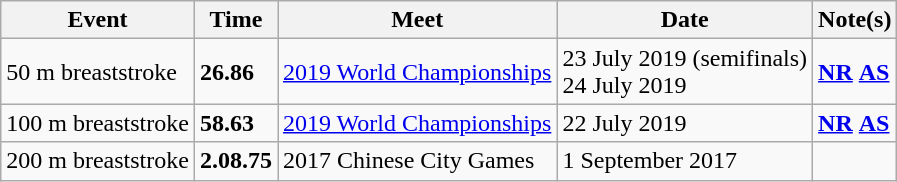<table class="wikitable">
<tr>
<th>Event</th>
<th>Time</th>
<th>Meet</th>
<th>Date</th>
<th>Note(s)</th>
</tr>
<tr>
<td>50 m breaststroke</td>
<td><strong>26.86</strong></td>
<td><a href='#'>2019 World Championships</a></td>
<td>23 July 2019 (semifinals) <br> 24 July 2019</td>
<td><strong><a href='#'>NR</a></strong> <strong><a href='#'>AS</a></strong></td>
</tr>
<tr>
<td>100 m breaststroke</td>
<td><strong>58.63</strong></td>
<td><a href='#'>2019 World Championships</a></td>
<td>22 July 2019</td>
<td><strong><a href='#'>NR</a></strong> <strong><a href='#'>AS</a></strong></td>
</tr>
<tr>
<td>200 m breaststroke</td>
<td><strong>2.08.75</strong></td>
<td>2017 Chinese City Games</td>
<td>1 September 2017</td>
<td></td>
</tr>
</table>
